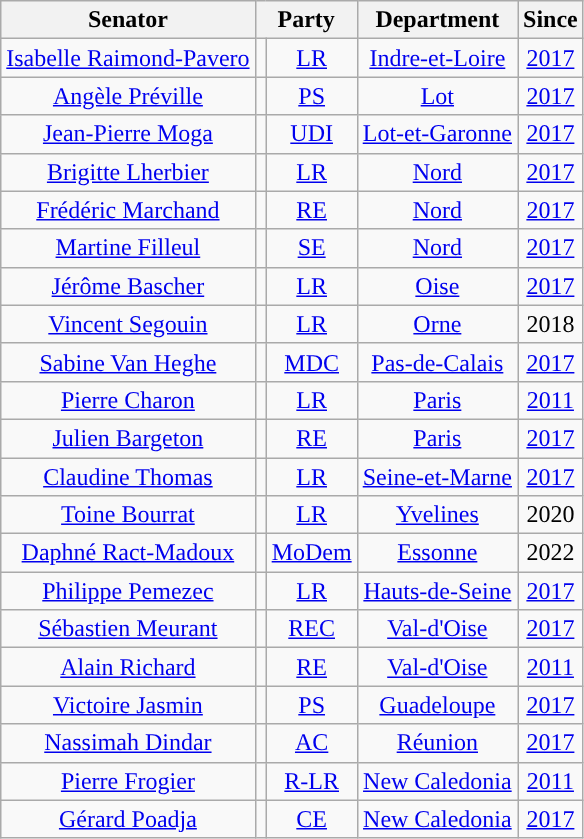<table class="wikitable sortable" style="text-align:center">
<tr>
<th>Senator</th>
<th colspan=2>Party</th>
<th>Department</th>
<th>Since</th>
</tr>
<tr>
<td><a href='#'>Isabelle Raimond-Pavero</a></td>
<td style="background:"></td>
<td><a href='#'>LR</a></td>
<td><a href='#'>Indre-et-Loire</a></td>
<td><a href='#'>2017</a></td>
</tr>
<tr>
<td><a href='#'>Angèle Préville</a></td>
<td style="background:"></td>
<td><a href='#'>PS</a></td>
<td><a href='#'>Lot</a></td>
<td><a href='#'>2017</a></td>
</tr>
<tr>
<td><a href='#'>Jean-Pierre Moga</a></td>
<td style="background:"></td>
<td><a href='#'>UDI</a></td>
<td><a href='#'>Lot-et-Garonne</a></td>
<td><a href='#'>2017</a></td>
</tr>
<tr>
<td><a href='#'>Brigitte Lherbier</a></td>
<td style="background:"></td>
<td><a href='#'>LR</a></td>
<td><a href='#'>Nord</a></td>
<td><a href='#'>2017</a></td>
</tr>
<tr>
<td><a href='#'>Frédéric Marchand</a></td>
<td style="background:"></td>
<td><a href='#'>RE</a></td>
<td><a href='#'>Nord</a></td>
<td><a href='#'>2017</a></td>
</tr>
<tr>
<td><a href='#'>Martine Filleul</a></td>
<td style="background:"></td>
<td><a href='#'>SE</a></td>
<td><a href='#'>Nord</a></td>
<td><a href='#'>2017</a></td>
</tr>
<tr>
<td><a href='#'>Jérôme Bascher</a></td>
<td style="background:"></td>
<td><a href='#'>LR</a></td>
<td><a href='#'>Oise</a></td>
<td><a href='#'>2017</a></td>
</tr>
<tr>
<td><a href='#'>Vincent Segouin</a></td>
<td style="background:"></td>
<td><a href='#'>LR</a></td>
<td><a href='#'>Orne</a></td>
<td>2018</td>
</tr>
<tr>
<td><a href='#'>Sabine Van Heghe</a></td>
<td style="background:"></td>
<td><a href='#'>MDC</a></td>
<td><a href='#'>Pas-de-Calais</a></td>
<td><a href='#'>2017</a></td>
</tr>
<tr>
<td><a href='#'>Pierre Charon</a></td>
<td style="background:"></td>
<td><a href='#'>LR</a></td>
<td><a href='#'>Paris</a></td>
<td><a href='#'>2011</a></td>
</tr>
<tr>
<td><a href='#'>Julien Bargeton</a></td>
<td style="background:"></td>
<td><a href='#'>RE</a></td>
<td><a href='#'>Paris</a></td>
<td><a href='#'>2017</a></td>
</tr>
<tr>
<td><a href='#'>Claudine Thomas</a></td>
<td style="background:"></td>
<td><a href='#'>LR</a></td>
<td><a href='#'>Seine-et-Marne</a></td>
<td><a href='#'>2017</a></td>
</tr>
<tr>
<td><a href='#'>Toine Bourrat</a></td>
<td style="background:"></td>
<td><a href='#'>LR</a></td>
<td><a href='#'>Yvelines</a></td>
<td>2020</td>
</tr>
<tr>
<td><a href='#'>Daphné Ract-Madoux</a></td>
<td style="background:"></td>
<td><a href='#'>MoDem</a></td>
<td><a href='#'>Essonne</a></td>
<td>2022</td>
</tr>
<tr>
<td><a href='#'>Philippe Pemezec</a></td>
<td style="background:"></td>
<td><a href='#'>LR</a></td>
<td><a href='#'>Hauts-de-Seine</a></td>
<td><a href='#'>2017</a></td>
</tr>
<tr>
<td><a href='#'>Sébastien Meurant</a></td>
<td style="background:"></td>
<td><a href='#'>REC</a></td>
<td><a href='#'>Val-d'Oise</a></td>
<td><a href='#'>2017</a></td>
</tr>
<tr>
<td><a href='#'>Alain Richard</a></td>
<td style="background:"></td>
<td><a href='#'>RE</a></td>
<td><a href='#'>Val-d'Oise</a></td>
<td><a href='#'>2011</a></td>
</tr>
<tr>
<td><a href='#'>Victoire Jasmin</a></td>
<td style="background:"></td>
<td><a href='#'>PS</a></td>
<td><a href='#'>Guadeloupe</a></td>
<td><a href='#'>2017</a></td>
</tr>
<tr>
<td><a href='#'>Nassimah Dindar</a></td>
<td style="background:"></td>
<td><a href='#'>AC</a></td>
<td><a href='#'>Réunion</a></td>
<td><a href='#'>2017</a></td>
</tr>
<tr>
<td><a href='#'>Pierre Frogier</a></td>
<td style="background:"></td>
<td><a href='#'>R-LR</a></td>
<td><a href='#'>New Caledonia</a></td>
<td><a href='#'>2011</a></td>
</tr>
<tr>
<td><a href='#'>Gérard Poadja</a></td>
<td style="background:"></td>
<td><a href='#'>CE</a></td>
<td><a href='#'>New Caledonia</a></td>
<td><a href='#'>2017</a></td>
</tr>
</table>
